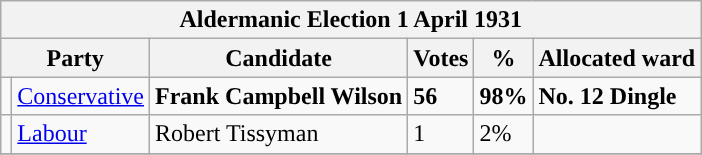<table class="wikitable">
<tr>
<th colspan="6"><strong>Aldermanic Election 1 April 1931</strong></th>
</tr>
<tr>
<th colspan="2">Party</th>
<th>Candidate</th>
<th>Votes</th>
<th>%</th>
<th>Allocated ward</th>
</tr>
<tr>
<td style="background-color:"></td>
<td><a href='#'>Conservative</a></td>
<td><strong>Frank Campbell Wilson</strong></td>
<td><strong>56</strong></td>
<td><strong>98%</strong></td>
<td><strong>No. 12 Dingle</strong></td>
</tr>
<tr>
<td style="background-color:"></td>
<td><a href='#'>Labour</a></td>
<td>Robert Tissyman</td>
<td>1</td>
<td>2%</td>
<td></td>
</tr>
<tr>
</tr>
</table>
